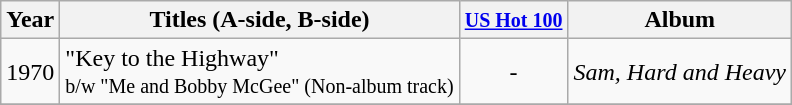<table class="wikitable plainrowheaders" style="text-align:center;">
<tr>
<th rowspan="1">Year</th>
<th rowspan="1">Titles (A-side, B-side)</th>
<th rowspan="1"><small><a href='#'>US Hot 100</a></small></th>
<th rowspan="1">Album</th>
</tr>
<tr>
<td>1970</td>
<td align="left">"Key to the Highway"<br><small>b/w "Me and Bobby McGee" (Non-album track)<br></small></td>
<td align="center">-</td>
<td align="left"><em>Sam, Hard and Heavy</em></td>
</tr>
<tr>
</tr>
</table>
